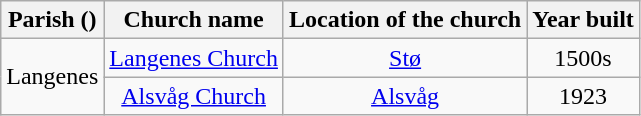<table class="wikitable" style="text-align:center">
<tr>
<th>Parish ()</th>
<th>Church name</th>
<th>Location of the church</th>
<th>Year built</th>
</tr>
<tr>
<td rowspan="2">Langenes</td>
<td><a href='#'>Langenes Church</a></td>
<td><a href='#'>Stø</a></td>
<td>1500s</td>
</tr>
<tr>
<td><a href='#'>Alsvåg Church</a></td>
<td><a href='#'>Alsvåg</a></td>
<td>1923</td>
</tr>
</table>
